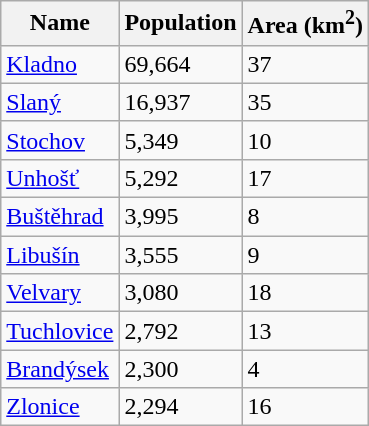<table class="wikitable sortable">
<tr>
<th>Name</th>
<th>Population</th>
<th>Area (km<sup>2</sup>)</th>
</tr>
<tr>
<td><a href='#'>Kladno</a></td>
<td>69,664</td>
<td>37</td>
</tr>
<tr>
<td><a href='#'>Slaný</a></td>
<td>16,937</td>
<td>35</td>
</tr>
<tr>
<td><a href='#'>Stochov</a></td>
<td>5,349</td>
<td>10</td>
</tr>
<tr>
<td><a href='#'>Unhošť</a></td>
<td>5,292</td>
<td>17</td>
</tr>
<tr>
<td><a href='#'>Buštěhrad</a></td>
<td>3,995</td>
<td>8</td>
</tr>
<tr>
<td><a href='#'>Libušín</a></td>
<td>3,555</td>
<td>9</td>
</tr>
<tr>
<td><a href='#'>Velvary</a></td>
<td>3,080</td>
<td>18</td>
</tr>
<tr>
<td><a href='#'>Tuchlovice</a></td>
<td>2,792</td>
<td>13</td>
</tr>
<tr>
<td><a href='#'>Brandýsek</a></td>
<td>2,300</td>
<td>4</td>
</tr>
<tr>
<td><a href='#'>Zlonice</a></td>
<td>2,294</td>
<td>16</td>
</tr>
</table>
